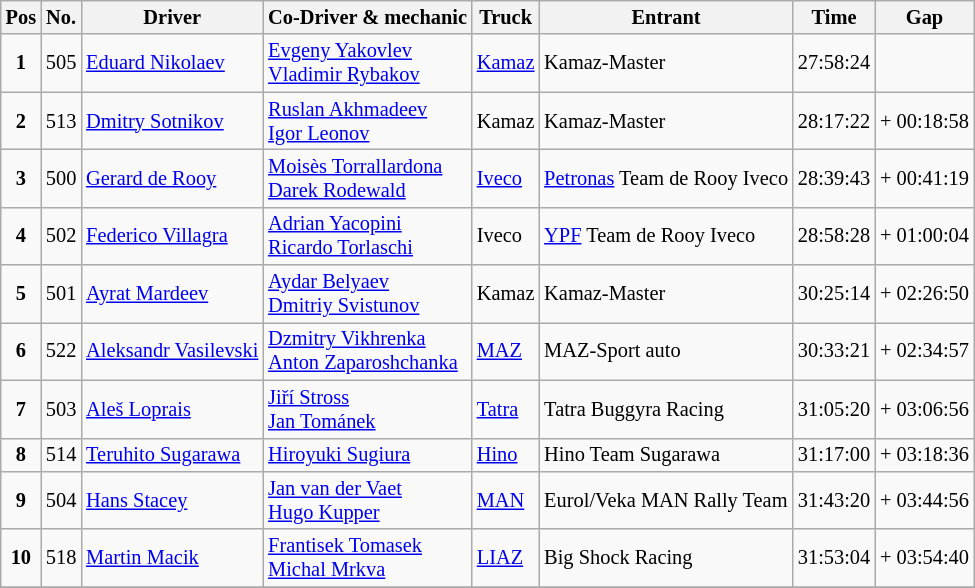<table class="wikitable" style="font-size:85%">
<tr>
<th>Pos</th>
<th>No.</th>
<th>Driver</th>
<th>Co-Driver & mechanic</th>
<th>Truck</th>
<th>Entrant</th>
<th>Time</th>
<th>Gap</th>
</tr>
<tr>
<td align=center><strong>1</strong></td>
<td>505</td>
<td> <a href='#'>Eduard Nikolaev</a></td>
<td> <a href='#'>Evgeny Yakovlev</a><br> <a href='#'>Vladimir Rybakov</a></td>
<td><a href='#'>Kamaz</a></td>
<td>Kamaz-Master</td>
<td>27:58:24</td>
<td></td>
</tr>
<tr>
<td align=center><strong>2</strong></td>
<td>513</td>
<td> <a href='#'>Dmitry Sotnikov</a></td>
<td> <a href='#'>Ruslan Akhmadeev</a><br> <a href='#'>Igor Leonov</a></td>
<td>Kamaz</td>
<td>Kamaz-Master</td>
<td>28:17:22</td>
<td>+ 00:18:58</td>
</tr>
<tr>
<td align=center><strong>3</strong></td>
<td>500</td>
<td> <a href='#'>Gerard de Rooy</a></td>
<td> <a href='#'>Moisès Torrallardona</a><br> <a href='#'>Darek Rodewald</a></td>
<td><a href='#'>Iveco</a></td>
<td><a href='#'>Petronas</a> Team de Rooy Iveco</td>
<td>28:39:43</td>
<td>+ 00:41:19</td>
</tr>
<tr>
<td align=center><strong>4</strong></td>
<td>502</td>
<td> <a href='#'>Federico Villagra</a></td>
<td> <a href='#'>Adrian Yacopini</a><br> <a href='#'>Ricardo Torlaschi</a></td>
<td>Iveco</td>
<td><a href='#'>YPF</a> Team de Rooy Iveco</td>
<td>28:58:28</td>
<td>+ 01:00:04</td>
</tr>
<tr>
<td align=center><strong>5</strong></td>
<td>501</td>
<td> <a href='#'>Ayrat Mardeev</a></td>
<td> <a href='#'>Aydar Belyaev</a><br> <a href='#'>Dmitriy Svistunov</a></td>
<td>Kamaz</td>
<td>Kamaz-Master</td>
<td>30:25:14</td>
<td>+ 02:26:50</td>
</tr>
<tr>
<td align=center><strong>6</strong></td>
<td>522</td>
<td> <a href='#'>Aleksandr Vasilevski</a></td>
<td> <a href='#'>Dzmitry Vikhrenka</a><br> <a href='#'>Anton Zaparoshchanka</a></td>
<td><a href='#'>MAZ</a></td>
<td>MAZ-Sport auto</td>
<td>30:33:21</td>
<td>+ 02:34:57</td>
</tr>
<tr>
<td align=center><strong>7</strong></td>
<td>503</td>
<td> <a href='#'>Aleš Loprais</a></td>
<td> <a href='#'>Jiří Stross</a><br> <a href='#'>Jan Tománek</a></td>
<td><a href='#'>Tatra</a></td>
<td>Tatra Buggyra Racing</td>
<td>31:05:20</td>
<td>+ 03:06:56</td>
</tr>
<tr>
<td align=center><strong>8</strong></td>
<td>514</td>
<td> <a href='#'>Teruhito Sugarawa</a></td>
<td> <a href='#'>Hiroyuki Sugiura</a></td>
<td><a href='#'>Hino</a></td>
<td>Hino Team Sugarawa</td>
<td>31:17:00</td>
<td>+ 03:18:36</td>
</tr>
<tr>
<td align=center><strong>9</strong></td>
<td>504</td>
<td> <a href='#'>Hans Stacey</a></td>
<td> <a href='#'>Jan van der Vaet</a><br> <a href='#'>Hugo Kupper</a></td>
<td><a href='#'>MAN</a></td>
<td>Eurol/Veka MAN Rally Team</td>
<td>31:43:20</td>
<td>+ 03:44:56</td>
</tr>
<tr>
<td align=center><strong>10</strong></td>
<td>518</td>
<td> <a href='#'>Martin Macik</a></td>
<td> <a href='#'>Frantisek Tomasek</a><br> <a href='#'>Michal Mrkva</a></td>
<td><a href='#'>LIAZ</a></td>
<td>Big Shock Racing</td>
<td>31:53:04</td>
<td>+ 03:54:40</td>
</tr>
<tr>
</tr>
</table>
